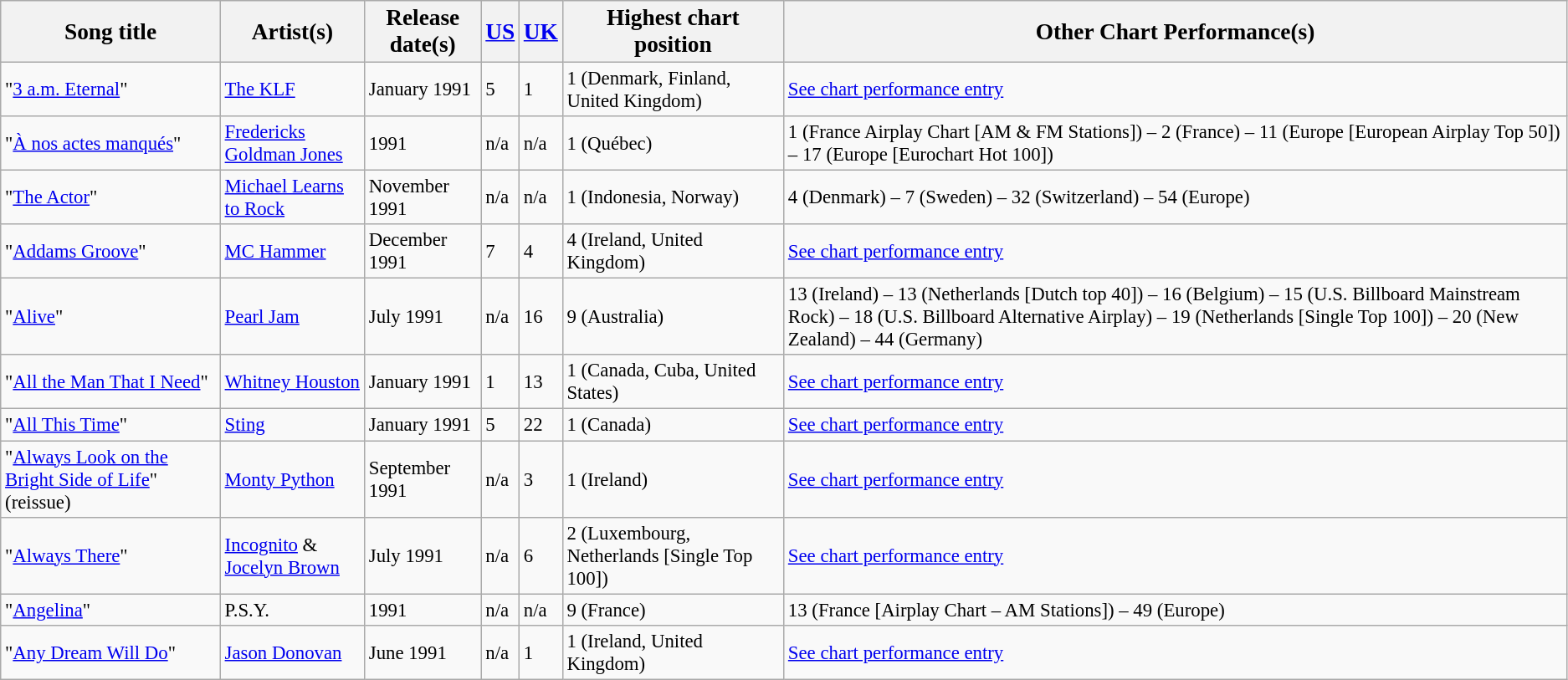<table class="wikitable sortable" style="font-size:95%;">
<tr>
<th><big>Song title</big></th>
<th><big>Artist(s)</big></th>
<th><big>Release date(s)</big></th>
<th><big><a href='#'>US</a></big></th>
<th><big><a href='#'>UK</a></big></th>
<th><big>Highest chart position</big></th>
<th><big>Other Chart Performance(s)</big></th>
</tr>
<tr>
<td>"<a href='#'>3 a.m. Eternal</a>"</td>
<td><a href='#'>The KLF</a></td>
<td>January 1991</td>
<td>5</td>
<td>1</td>
<td>1 (Denmark, Finland, United Kingdom)</td>
<td><a href='#'>See chart performance entry</a></td>
</tr>
<tr>
<td>"<a href='#'>À nos actes manqués</a>"</td>
<td><a href='#'>Fredericks Goldman Jones</a></td>
<td>1991</td>
<td>n/a</td>
<td>n/a</td>
<td>1 (Québec)</td>
<td>1 (France Airplay Chart [AM & FM Stations]) – 2 (France) – 11 (Europe [European Airplay Top 50]) – 17 (Europe [Eurochart Hot 100])</td>
</tr>
<tr>
<td>"<a href='#'>The Actor</a>"</td>
<td><a href='#'>Michael Learns to Rock</a></td>
<td>November 1991</td>
<td>n/a</td>
<td>n/a</td>
<td>1 (Indonesia, Norway)</td>
<td>4 (Denmark) – 7 (Sweden) – 32 (Switzerland) – 54 (Europe)</td>
</tr>
<tr>
<td>"<a href='#'>Addams Groove</a>"</td>
<td><a href='#'>MC Hammer</a></td>
<td>December 1991</td>
<td>7</td>
<td>4</td>
<td>4 (Ireland, United Kingdom)</td>
<td><a href='#'>See chart performance entry</a></td>
</tr>
<tr>
<td>"<a href='#'>Alive</a>"</td>
<td><a href='#'>Pearl Jam</a></td>
<td>July 1991</td>
<td>n/a</td>
<td>16</td>
<td>9 (Australia)</td>
<td>13 (Ireland) – 13 (Netherlands [Dutch top 40]) – 16 (Belgium) – 15 (U.S. Billboard Mainstream Rock) – 18 (U.S. Billboard Alternative Airplay) – 19 (Netherlands [Single Top 100]) – 20 (New Zealand) – 44 (Germany)</td>
</tr>
<tr>
<td>"<a href='#'>All the Man That I Need</a>"</td>
<td><a href='#'>Whitney Houston</a></td>
<td>January 1991</td>
<td>1</td>
<td>13</td>
<td>1 (Canada, Cuba, United States)</td>
<td><a href='#'>See chart performance entry</a></td>
</tr>
<tr>
<td>"<a href='#'>All This Time</a>"</td>
<td><a href='#'>Sting</a></td>
<td>January 1991</td>
<td>5</td>
<td>22</td>
<td>1 (Canada)</td>
<td><a href='#'>See chart performance entry</a></td>
</tr>
<tr>
<td>"<a href='#'>Always Look on the Bright Side of Life</a>" (reissue)</td>
<td><a href='#'>Monty Python</a></td>
<td>September 1991</td>
<td>n/a</td>
<td>3</td>
<td>1 (Ireland)</td>
<td><a href='#'>See chart performance entry</a></td>
</tr>
<tr>
<td>"<a href='#'>Always There</a>"</td>
<td><a href='#'>Incognito</a> & <a href='#'>Jocelyn Brown</a></td>
<td>July 1991</td>
<td>n/a</td>
<td>6</td>
<td>2 (Luxembourg, Netherlands [Single Top 100])</td>
<td><a href='#'>See chart performance entry</a></td>
</tr>
<tr>
<td>"<a href='#'>Angelina</a>"</td>
<td>P.S.Y.</td>
<td>1991</td>
<td>n/a</td>
<td>n/a</td>
<td>9 (France)</td>
<td>13 (France [Airplay Chart – AM Stations]) – 49 (Europe)</td>
</tr>
<tr>
<td>"<a href='#'>Any Dream Will Do</a>"</td>
<td><a href='#'>Jason Donovan</a></td>
<td>June 1991</td>
<td>n/a</td>
<td>1</td>
<td>1 (Ireland, United Kingdom)</td>
<td><a href='#'>See chart performance entry</a></td>
</tr>
</table>
